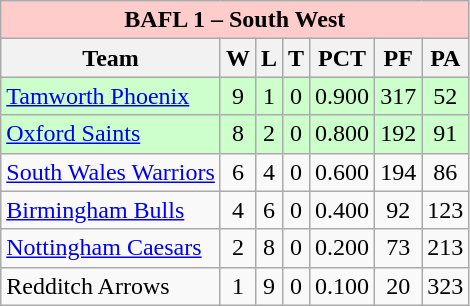<table class="wikitable">
<tr bgcolor="#FFCCCC">
<td colspan="8" align="center"><strong>BAFL 1 – South West</strong></td>
</tr>
<tr bgcolor="#efefef">
<th>Team</th>
<th>W</th>
<th>L</th>
<th>T</th>
<th>PCT</th>
<th>PF</th>
<th>PA</th>
</tr>
<tr align="center" bgcolor="#ccffcc">
<td align="left"><a href='#'>Tamworth Phoenix</a></td>
<td>9</td>
<td>1</td>
<td>0</td>
<td>0.900</td>
<td>317</td>
<td>52</td>
</tr>
<tr align="center" bgcolor="#ccffcc">
<td align="left"><a href='#'>Oxford Saints</a></td>
<td>8</td>
<td>2</td>
<td>0</td>
<td>0.800</td>
<td>192</td>
<td>91</td>
</tr>
<tr align="center">
<td align="left"><a href='#'>South Wales Warriors</a></td>
<td>6</td>
<td>4</td>
<td>0</td>
<td>0.600</td>
<td>194</td>
<td>86</td>
</tr>
<tr align="center">
<td align="left"><a href='#'>Birmingham Bulls</a></td>
<td>4</td>
<td>6</td>
<td>0</td>
<td>0.400</td>
<td>92</td>
<td>123</td>
</tr>
<tr align="center">
<td align="left"><a href='#'>Nottingham Caesars</a></td>
<td>2</td>
<td>8</td>
<td>0</td>
<td>0.200</td>
<td>73</td>
<td>213</td>
</tr>
<tr align="center">
<td align="left">Redditch Arrows</td>
<td>1</td>
<td>9</td>
<td>0</td>
<td>0.100</td>
<td>20</td>
<td>323</td>
</tr>
</table>
